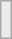<table class="wikitable" style="margin:1em auto;">
<tr>
<td bgcolor="#ECECEC"><br></td>
</tr>
</table>
